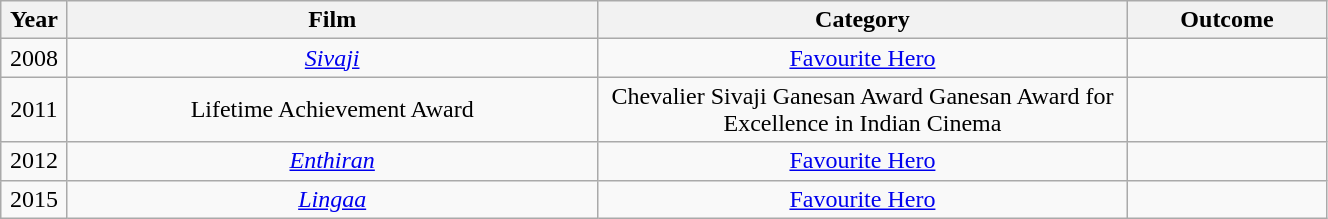<table class="wikitable sortable" style="width:70%;">
<tr>
<th width=5%>Year</th>
<th style="width:40%;">Film</th>
<th style="width:40%;">Category</th>
<th style="width:15%;">Outcome</th>
</tr>
<tr>
<td style="text-align:center;">2008</td>
<td style="text-align:center;"><em><a href='#'>Sivaji</a></em></td>
<td style="text-align:center;"><a href='#'>Favourite Hero</a></td>
<td></td>
</tr>
<tr>
<td style="text-align:center;">2011</td>
<td style="text-align:center;">Lifetime Achievement Award</td>
<td style="text-align:center;">Chevalier Sivaji Ganesan Award Ganesan Award for Excellence in Indian Cinema</td>
<td></td>
</tr>
<tr>
<td style="text-align:center;">2012</td>
<td style="text-align:center;"><em><a href='#'>Enthiran</a></em></td>
<td style="text-align:center;"><a href='#'>Favourite Hero</a></td>
<td></td>
</tr>
<tr>
<td style="text-align:center;">2015</td>
<td style="text-align:center;"><em><a href='#'>Lingaa</a></em></td>
<td style="text-align:center;"><a href='#'>Favourite Hero</a></td>
<td></td>
</tr>
</table>
